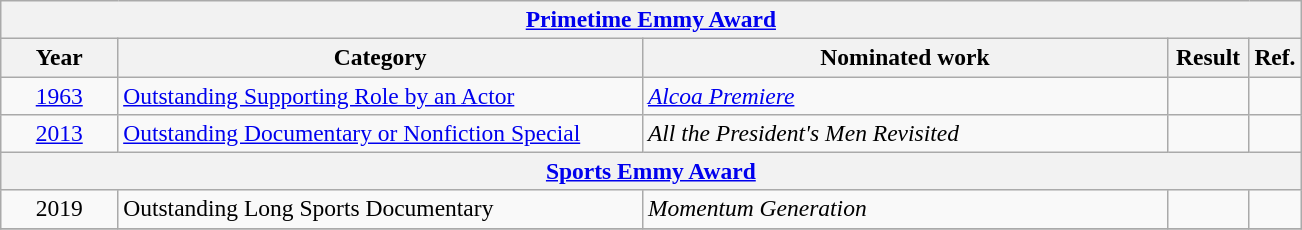<table class="wikitable unsortable plainrowheaders" Style=font-size:98%>
<tr>
<th colspan=5><a href='#'>Primetime Emmy Award</a></th>
</tr>
<tr>
<th scope="col" style="width:9%;">Year</th>
<th scope="col" style="width:20em;">Category</th>
<th scope="col" style="width:20em;">Nominated work</th>
<th scope="col" style="width:2em;">Result</th>
<th scope="col" style="width:4%;" class="unsortable">Ref.</th>
</tr>
<tr>
<td style="text-align:center;"><a href='#'>1963</a></td>
<td><a href='#'>Outstanding Supporting Role by an Actor</a></td>
<td><em><a href='#'>Alcoa Premiere</a></em></td>
<td></td>
<td></td>
</tr>
<tr>
<td style="text-align:center;"><a href='#'>2013</a></td>
<td><a href='#'>Outstanding Documentary or Nonfiction Special</a></td>
<td><em>All the President's Men Revisited</em></td>
<td></td>
<td></td>
</tr>
<tr>
<th colspan=5><a href='#'>Sports Emmy Award</a></th>
</tr>
<tr>
<td style="text-align:center;">2019</td>
<td>Outstanding Long Sports Documentary</td>
<td><em>Momentum Generation</em></td>
<td></td>
<td></td>
</tr>
<tr>
</tr>
</table>
